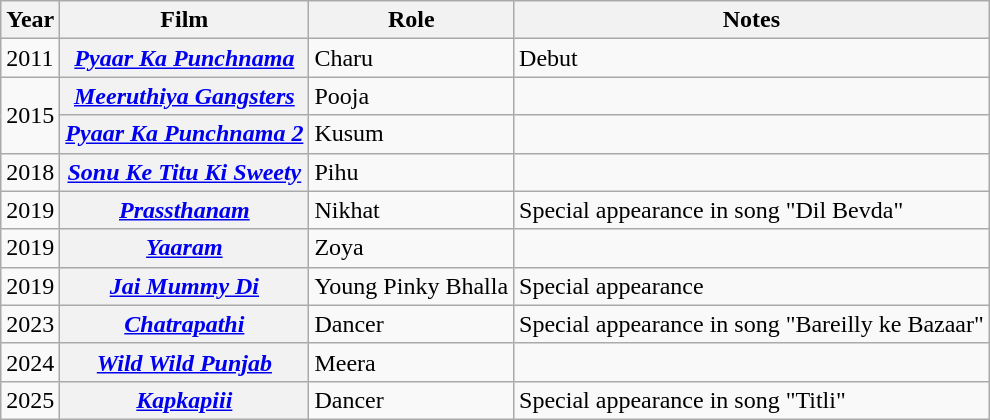<table class="wikitable sortable plainrowheaders">
<tr>
<th scope="col">Year</th>
<th scope="col">Film</th>
<th scope="col">Role</th>
<th scope="col">Notes</th>
</tr>
<tr>
<td>2011</td>
<th scope="row"><em><a href='#'>Pyaar Ka Punchnama</a></em></th>
<td>Charu</td>
<td>Debut</td>
</tr>
<tr>
<td rowspan="2">2015</td>
<th scope="row"><em><a href='#'>Meeruthiya Gangsters</a></em></th>
<td>Pooja</td>
<td></td>
</tr>
<tr>
<th scope="row"><em><a href='#'>Pyaar Ka Punchnama 2</a></em></th>
<td>Kusum</td>
<td></td>
</tr>
<tr>
<td>2018</td>
<th scope="row"><em><a href='#'>Sonu Ke Titu Ki Sweety</a></em></th>
<td>Pihu</td>
<td></td>
</tr>
<tr>
<td>2019</td>
<th scope="row"><em><a href='#'>Prassthanam</a></em></th>
<td>Nikhat</td>
<td>Special appearance in song "Dil Bevda"</td>
</tr>
<tr>
<td>2019</td>
<th scope="row"><em><a href='#'>Yaaram</a></em></th>
<td>Zoya</td>
<td></td>
</tr>
<tr>
<td>2019</td>
<th scope="row"><em><a href='#'>Jai Mummy Di</a></em></th>
<td>Young Pinky Bhalla</td>
<td>Special appearance</td>
</tr>
<tr>
<td>2023</td>
<th scope="row"><em><a href='#'>Chatrapathi</a></em></th>
<td>Dancer</td>
<td>Special appearance in song "Bareilly ke Bazaar"</td>
</tr>
<tr>
<td>2024</td>
<th scope="row"><em><a href='#'>Wild Wild Punjab</a></em></th>
<td>Meera</td>
<td></td>
</tr>
<tr>
<td>2025</td>
<th scope="row"><em><a href='#'>Kapkapiii</a></em></th>
<td>Dancer</td>
<td>Special appearance in song "Titli"</td>
</tr>
</table>
